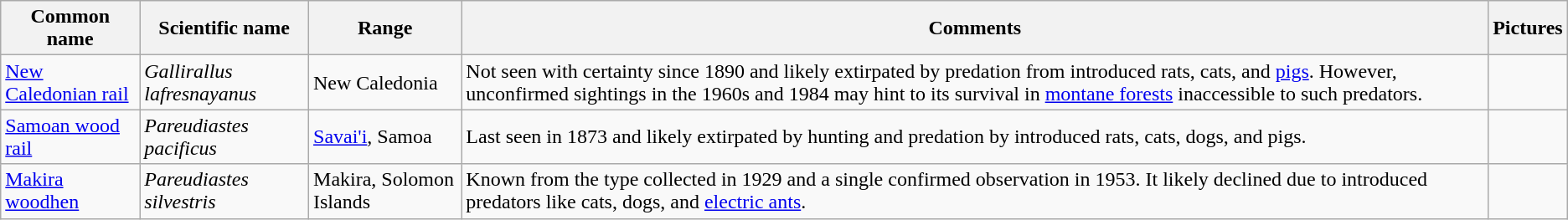<table class="wikitable sortable">
<tr>
<th>Common name</th>
<th>Scientific name</th>
<th>Range</th>
<th class="unsortable">Comments</th>
<th class="unsortable">Pictures</th>
</tr>
<tr>
<td><a href='#'>New Caledonian rail</a></td>
<td><em>Gallirallus lafresnayanus</em></td>
<td>New Caledonia</td>
<td>Not seen with certainty since 1890 and likely extirpated by predation from introduced rats, cats, and <a href='#'>pigs</a>. However, unconfirmed sightings in the 1960s and 1984 may hint to its survival in <a href='#'>montane forests</a> inaccessible to such predators.</td>
<td></td>
</tr>
<tr>
<td><a href='#'>Samoan wood rail</a></td>
<td><em>Pareudiastes pacificus</em></td>
<td><a href='#'>Savai'i</a>, Samoa</td>
<td>Last seen in 1873 and likely extirpated by hunting and predation by introduced rats, cats, dogs, and pigs.</td>
<td></td>
</tr>
<tr>
<td><a href='#'>Makira woodhen</a></td>
<td><em>Pareudiastes silvestris</em></td>
<td>Makira, Solomon Islands</td>
<td>Known from the type collected in 1929 and a single confirmed observation in 1953. It likely declined due to introduced predators like cats, dogs, and <a href='#'>electric ants</a>.</td>
<td></td>
</tr>
</table>
